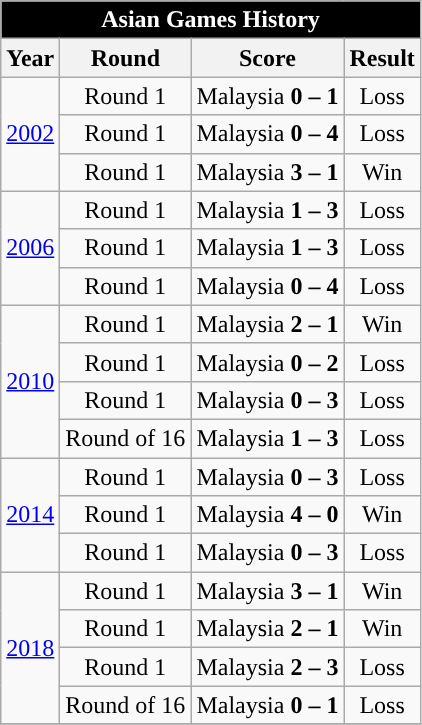<table class="wikitable collapsible collapsed" style="text-align: center;">
<tr>
<th colspan=4 style="background: #000000; color: #FFFFFF;">Asian Games History</th>
</tr>
<tr>
<th>Year</th>
<th>Round</th>
<th>Score</th>
<th>Result</th>
</tr>
<tr>
<td rowspan=3><a href='#'>2002</a></td>
<td>Round 1</td>
<td align="left"> Malaysia <strong>0 – 1</strong> </td>
<td>Loss</td>
</tr>
<tr>
<td>Round 1</td>
<td align="left"> Malaysia <strong>0 – 4</strong> </td>
<td>Loss</td>
</tr>
<tr>
<td>Round 1</td>
<td align="left"> Malaysia <strong>3 – 1</strong> </td>
<td>Win</td>
</tr>
<tr>
<td rowspan=3><a href='#'>2006</a></td>
<td>Round 1</td>
<td align="left"> Malaysia <strong>1 – 3</strong> </td>
<td>Loss</td>
</tr>
<tr>
<td>Round 1</td>
<td align="left"> Malaysia <strong>1 – 3</strong> </td>
<td>Loss</td>
</tr>
<tr>
<td>Round 1</td>
<td align="left"> Malaysia <strong>0 – 4</strong> </td>
<td>Loss</td>
</tr>
<tr>
<td rowspan=4><a href='#'>2010</a></td>
<td>Round 1</td>
<td align="left"> Malaysia <strong>2 – 1</strong> </td>
<td>Win</td>
</tr>
<tr>
<td>Round 1</td>
<td align="left"> Malaysia <strong>0 – 2</strong> </td>
<td>Loss</td>
</tr>
<tr>
<td>Round 1</td>
<td align="left"> Malaysia <strong>0 – 3</strong> </td>
<td>Loss</td>
</tr>
<tr>
<td>Round of 16</td>
<td align="left"> Malaysia <strong>1 – 3</strong> </td>
<td>Loss</td>
</tr>
<tr>
<td rowspan=3><a href='#'>2014</a></td>
<td>Round 1</td>
<td align="left"> Malaysia <strong>0 – 3</strong> </td>
<td>Loss</td>
</tr>
<tr>
<td>Round 1</td>
<td align="left"> Malaysia <strong>4 – 0</strong> </td>
<td>Win</td>
</tr>
<tr>
<td>Round 1</td>
<td align="left"> Malaysia <strong>0 – 3</strong> </td>
<td>Loss</td>
</tr>
<tr>
<td rowspan=4><a href='#'>2018</a></td>
<td>Round 1</td>
<td align="left"> Malaysia <strong>3 – 1</strong> </td>
<td>Win</td>
</tr>
<tr>
<td>Round 1</td>
<td align="left"> Malaysia <strong>2 – 1</strong> </td>
<td>Win</td>
</tr>
<tr>
<td>Round 1</td>
<td align="left"> Malaysia <strong>2 – 3</strong> </td>
<td>Loss</td>
</tr>
<tr>
<td>Round of 16</td>
<td align="left"> Malaysia <strong>0 – 1</strong> </td>
<td>Loss</td>
</tr>
<tr>
</tr>
</table>
